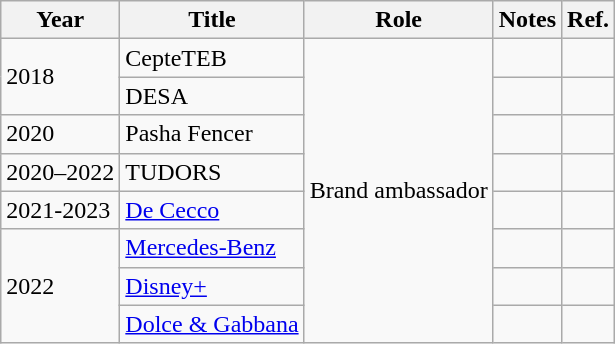<table class="wikitable sortable">
<tr>
<th>Year</th>
<th>Title</th>
<th>Role</th>
<th>Notes</th>
<th>Ref.</th>
</tr>
<tr>
<td rowspan="2">2018</td>
<td>CepteTEB</td>
<td rowspan="8">Brand ambassador</td>
<td></td>
<td></td>
</tr>
<tr>
<td>DESA</td>
<td></td>
<td></td>
</tr>
<tr>
<td>2020</td>
<td>Pasha Fencer</td>
<td></td>
<td></td>
</tr>
<tr>
<td>2020–2022</td>
<td>TUDORS</td>
<td></td>
<td></td>
</tr>
<tr>
<td>2021-2023</td>
<td><a href='#'>De Cecco</a></td>
<td></td>
<td></td>
</tr>
<tr>
<td rowspan="3">2022</td>
<td><a href='#'>Mercedes-Benz</a></td>
<td></td>
<td></td>
</tr>
<tr>
<td><a href='#'>Disney+</a></td>
<td></td>
<td></td>
</tr>
<tr>
<td><a href='#'>Dolce & Gabbana</a></td>
<td></td>
<td></td>
</tr>
</table>
